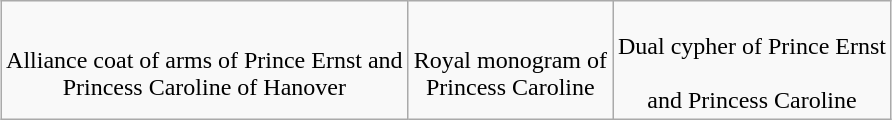<table class="wikitable" style="margin:1em auto; text-align:center;">
<tr>
<td><br>Alliance coat of arms of Prince Ernst and<br>Princess Caroline of Hanover</td>
<td><br>Royal monogram of<br>Princess Caroline</td>
<td><br>Dual cypher of Prince Ernst<br><br>and Princess Caroline</td>
</tr>
</table>
